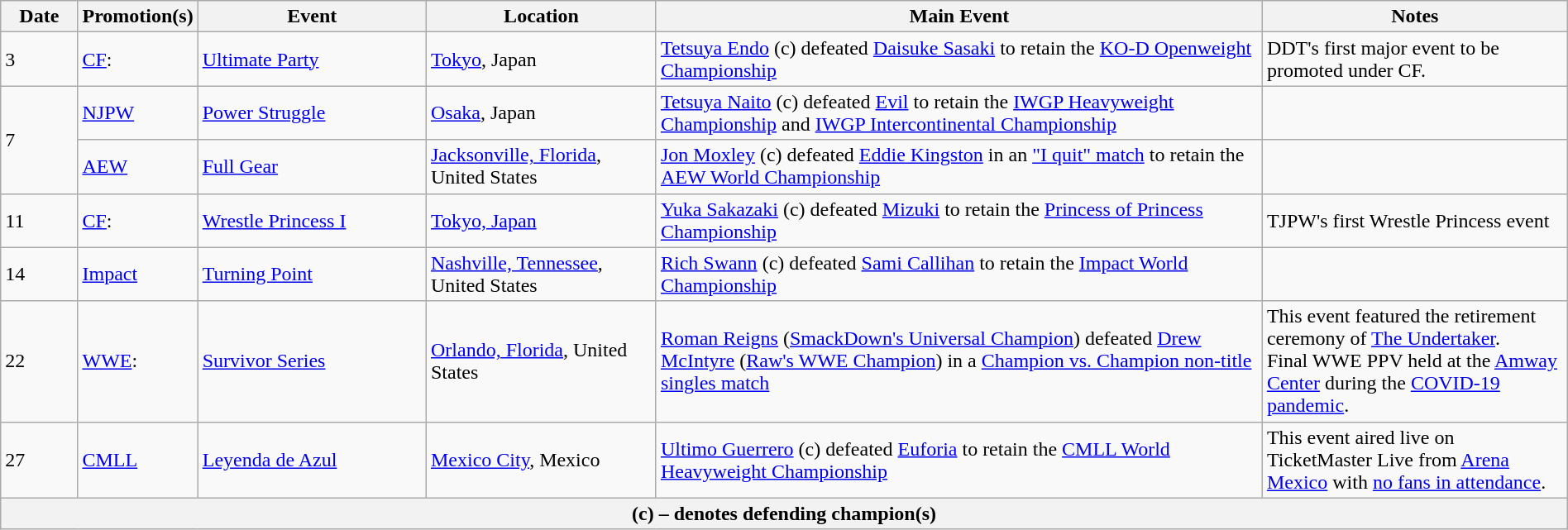<table class="wikitable" style="width:100%;">
<tr>
<th width=5%>Date</th>
<th width=5%>Promotion(s)</th>
<th width=15%>Event</th>
<th width=15%>Location</th>
<th width=40%>Main Event</th>
<th width=20%>Notes</th>
</tr>
<tr>
<td>3</td>
<td><a href='#'>CF</a>:</td>
<td><a href='#'>Ultimate Party</a></td>
<td><a href='#'>Tokyo</a>, Japan</td>
<td><a href='#'>Tetsuya Endo</a> (c) defeated <a href='#'>Daisuke Sasaki</a> to retain the <a href='#'>KO-D Openweight Championship</a></td>
<td>DDT's first major event to be promoted under CF.</td>
</tr>
<tr>
<td rowspan="2">7</td>
<td><a href='#'>NJPW</a></td>
<td><a href='#'>Power Struggle</a></td>
<td><a href='#'>Osaka</a>, Japan</td>
<td><a href='#'>Tetsuya Naito</a> (c) defeated <a href='#'>Evil</a>  to retain the <a href='#'>IWGP Heavyweight Championship</a> and <a href='#'>IWGP Intercontinental Championship</a></td>
<td></td>
</tr>
<tr>
<td><a href='#'>AEW</a></td>
<td><a href='#'>Full Gear</a></td>
<td><a href='#'>Jacksonville, Florida</a>, United States</td>
<td><a href='#'>Jon Moxley</a> (c) defeated <a href='#'>Eddie Kingston</a> in an <a href='#'>"I quit" match</a> to retain the <a href='#'>AEW World Championship</a></td>
<td></td>
</tr>
<tr>
<td>11</td>
<td><a href='#'>CF</a>:</td>
<td><a href='#'>Wrestle Princess I</a></td>
<td><a href='#'>Tokyo, Japan</a></td>
<td><a href='#'>Yuka Sakazaki</a> (c) defeated <a href='#'>Mizuki</a> to retain the <a href='#'>Princess of Princess Championship</a></td>
<td>TJPW's first Wrestle Princess event</td>
</tr>
<tr>
<td>14</td>
<td><a href='#'>Impact</a></td>
<td><a href='#'>Turning Point</a></td>
<td><a href='#'>Nashville, Tennessee</a>, United States</td>
<td><a href='#'>Rich Swann</a> (c) defeated <a href='#'>Sami Callihan</a> to retain the <a href='#'>Impact World Championship</a></td>
<td></td>
</tr>
<tr>
<td>22</td>
<td><a href='#'>WWE</a>:</td>
<td><a href='#'>Survivor Series</a></td>
<td><a href='#'>Orlando, Florida</a>, United States</td>
<td><a href='#'>Roman Reigns</a> (<a href='#'>SmackDown's Universal Champion</a>) defeated <a href='#'>Drew McIntyre</a> (<a href='#'>Raw's WWE Champion</a>) in a <a href='#'>Champion vs. Champion non-title singles match</a></td>
<td>This event featured the retirement ceremony of <a href='#'>The Undertaker</a>.<br>Final WWE PPV held at the <a href='#'>Amway Center</a> during the <a href='#'>COVID-19 pandemic</a>.</td>
</tr>
<tr>
<td>27</td>
<td><a href='#'>CMLL</a></td>
<td><a href='#'>Leyenda de Azul</a></td>
<td><a href='#'>Mexico City</a>, Mexico</td>
<td><a href='#'>Ultimo Guerrero</a> (c) defeated <a href='#'>Euforia</a> to retain the <a href='#'>CMLL World Heavyweight Championship</a></td>
<td>This event aired live on TicketMaster Live from <a href='#'>Arena Mexico</a> with <a href='#'>no fans in attendance</a>.</td>
</tr>
<tr>
<th colspan="6">(c) – denotes defending champion(s)</th>
</tr>
</table>
